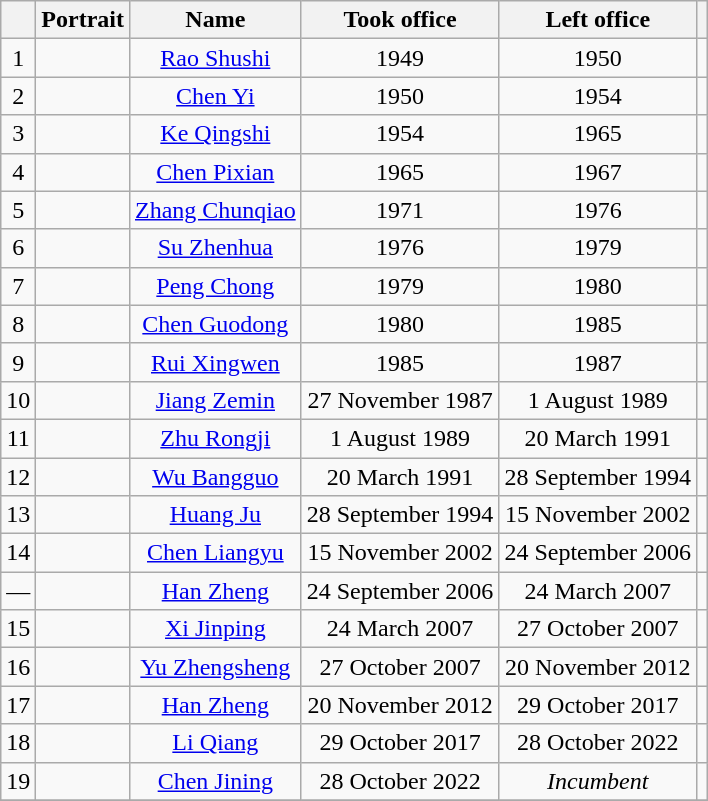<table class="wikitable" style="text-align:center">
<tr>
<th></th>
<th>Portrait</th>
<th>Name</th>
<th>Took office</th>
<th>Left office</th>
<th></th>
</tr>
<tr>
<td>1</td>
<td></td>
<td><a href='#'>Rao Shushi</a></td>
<td>1949</td>
<td>1950</td>
<td></td>
</tr>
<tr>
<td>2</td>
<td></td>
<td><a href='#'>Chen Yi</a></td>
<td>1950</td>
<td>1954</td>
<td></td>
</tr>
<tr>
<td>3</td>
<td></td>
<td><a href='#'>Ke Qingshi</a></td>
<td>1954</td>
<td>1965</td>
<td></td>
</tr>
<tr>
<td>4</td>
<td></td>
<td><a href='#'>Chen Pixian</a></td>
<td>1965</td>
<td>1967</td>
<td></td>
</tr>
<tr>
<td>5</td>
<td></td>
<td><a href='#'>Zhang Chunqiao</a></td>
<td>1971</td>
<td>1976</td>
<td></td>
</tr>
<tr>
<td>6</td>
<td></td>
<td><a href='#'>Su Zhenhua</a></td>
<td>1976</td>
<td>1979</td>
<td></td>
</tr>
<tr>
<td>7</td>
<td></td>
<td><a href='#'>Peng Chong</a></td>
<td>1979</td>
<td>1980</td>
<td></td>
</tr>
<tr>
<td>8</td>
<td></td>
<td><a href='#'>Chen Guodong</a></td>
<td>1980</td>
<td>1985</td>
<td></td>
</tr>
<tr>
<td>9</td>
<td></td>
<td><a href='#'>Rui Xingwen</a></td>
<td>1985</td>
<td>1987</td>
<td></td>
</tr>
<tr>
<td>10</td>
<td></td>
<td><a href='#'>Jiang Zemin</a></td>
<td>27 November 1987</td>
<td>1 August 1989</td>
<td></td>
</tr>
<tr>
<td>11</td>
<td></td>
<td><a href='#'>Zhu Rongji</a></td>
<td>1 August 1989</td>
<td>20 March 1991</td>
<td></td>
</tr>
<tr>
<td>12</td>
<td></td>
<td><a href='#'>Wu Bangguo</a></td>
<td>20 March 1991</td>
<td>28 September 1994</td>
<td></td>
</tr>
<tr>
<td>13</td>
<td></td>
<td><a href='#'>Huang Ju</a></td>
<td>28 September 1994</td>
<td>15 November 2002</td>
<td></td>
</tr>
<tr>
<td>14</td>
<td></td>
<td><a href='#'>Chen Liangyu</a></td>
<td>15 November 2002</td>
<td>24 September 2006</td>
<td></td>
</tr>
<tr>
<td>—</td>
<td></td>
<td><a href='#'>Han Zheng</a></td>
<td>24 September 2006</td>
<td>24 March 2007</td>
<td></td>
</tr>
<tr>
<td>15</td>
<td></td>
<td><a href='#'>Xi Jinping</a></td>
<td>24 March 2007</td>
<td>27 October 2007</td>
<td></td>
</tr>
<tr>
<td>16</td>
<td></td>
<td><a href='#'>Yu Zhengsheng</a></td>
<td>27 October 2007</td>
<td>20 November 2012</td>
<td></td>
</tr>
<tr>
<td>17</td>
<td></td>
<td><a href='#'>Han Zheng</a></td>
<td>20 November 2012</td>
<td>29 October 2017</td>
<td></td>
</tr>
<tr>
<td>18</td>
<td></td>
<td><a href='#'>Li Qiang</a></td>
<td>29 October 2017</td>
<td>28 October 2022</td>
<td></td>
</tr>
<tr>
<td>19</td>
<td></td>
<td><a href='#'>Chen Jining</a></td>
<td>28 October 2022</td>
<td><em>Incumbent</em></td>
<td></td>
</tr>
<tr>
</tr>
</table>
